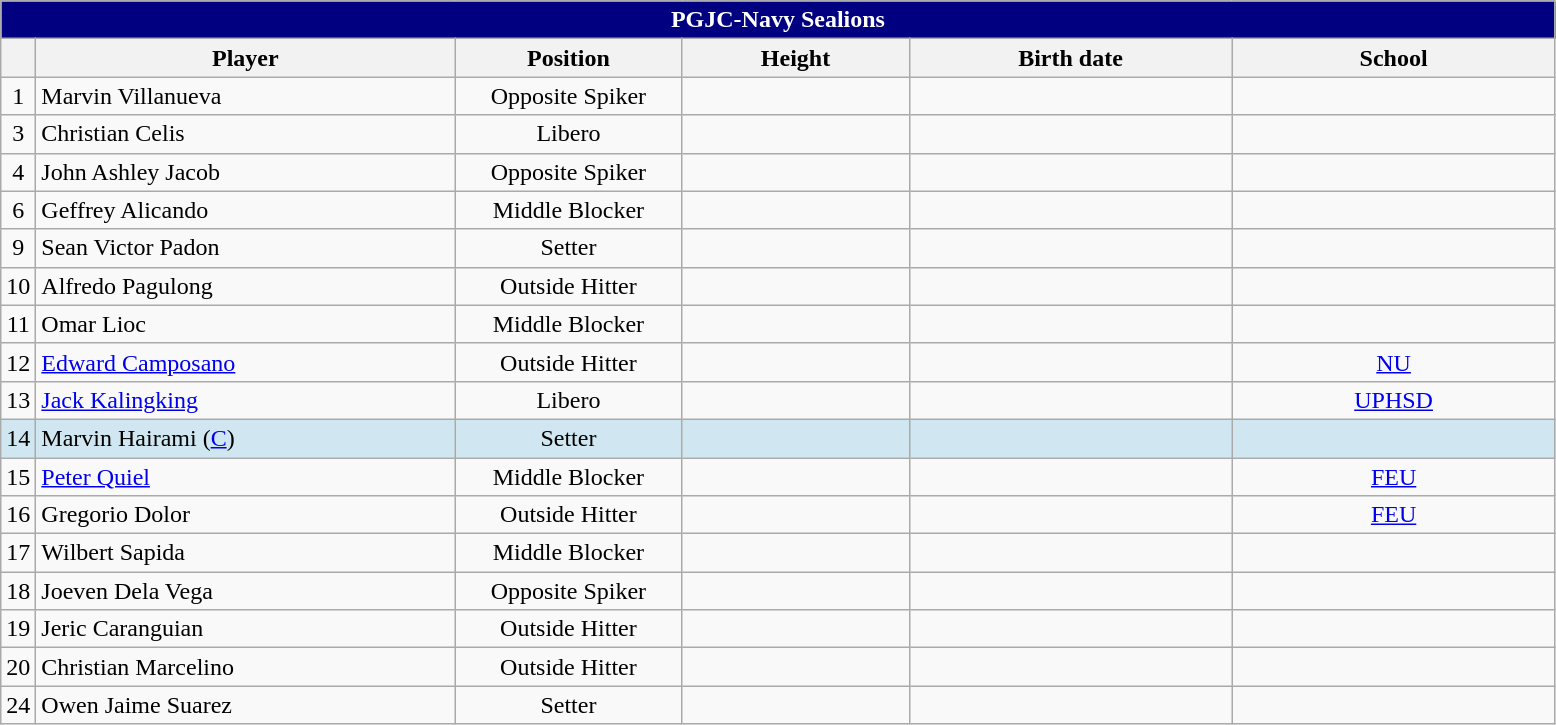<table class="wikitable sortable" style="text-align:center;">
<tr>
<th colspan="7" style= "background:#000080; color:#FFFFFF; text-align:center">PGJC-Navy Sealions</th>
</tr>
<tr>
<th style= "align=center; width:1em;"></th>
<th style= "align=center;width:17em;">Player</th>
<th style= "align=center; width:9em;">Position</th>
<th style= "align=center; width:9em;">Height</th>
<th style= "align=center; width:13em;">Birth date</th>
<th style= "align=center; width:13em;">School</th>
</tr>
<tr align=center>
<td>1</td>
<td align=left> Marvin Villanueva</td>
<td>Opposite Spiker</td>
<td></td>
<td></td>
<td></td>
</tr>
<tr align=center>
<td>3</td>
<td align=left> Christian Celis</td>
<td>Libero</td>
<td></td>
<td></td>
<td></td>
</tr>
<tr align=center>
<td>4</td>
<td align=left> John Ashley Jacob</td>
<td>Opposite Spiker</td>
<td></td>
<td></td>
<td></td>
</tr>
<tr align=center>
<td>6</td>
<td align=left> Geffrey Alicando</td>
<td>Middle Blocker</td>
<td></td>
<td></td>
<td></td>
</tr>
<tr>
<td>9</td>
<td align=left> Sean Victor Padon</td>
<td>Setter</td>
<td></td>
<td></td>
<td></td>
</tr>
<tr>
<td>10</td>
<td align=left> Alfredo Pagulong</td>
<td>Outside Hitter</td>
<td></td>
<td></td>
<td></td>
</tr>
<tr>
<td>11</td>
<td align=left> Omar Lioc</td>
<td>Middle Blocker</td>
<td></td>
<td></td>
<td></td>
</tr>
<tr>
<td>12</td>
<td align=left><a href='#'>Edward Camposano</a></td>
<td>Outside Hitter</td>
<td></td>
<td align=left></td>
<td><a href='#'>NU</a></td>
</tr>
<tr>
<td>13</td>
<td align=left> <a href='#'>Jack Kalingking</a></td>
<td>Libero</td>
<td></td>
<td align=left></td>
<td><a href='#'>UPHSD</a></td>
</tr>
<tr bgcolor=#D0E6F>
<td>14</td>
<td align=left> Marvin Hairami (<a href='#'>C</a>)</td>
<td>Setter</td>
<td></td>
<td></td>
<td></td>
</tr>
<tr>
<td>15</td>
<td align=left><a href='#'>Peter Quiel</a></td>
<td>Middle Blocker</td>
<td></td>
<td align=left></td>
<td><a href='#'>FEU</a></td>
</tr>
<tr>
<td>16</td>
<td align=left> Gregorio Dolor</td>
<td>Outside Hitter</td>
<td></td>
<td></td>
<td><a href='#'>FEU</a></td>
</tr>
<tr>
<td>17</td>
<td align=left> Wilbert Sapida</td>
<td>Middle Blocker</td>
<td></td>
<td></td>
<td></td>
</tr>
<tr>
<td>18</td>
<td align=left> Joeven Dela Vega</td>
<td>Opposite Spiker</td>
<td></td>
<td></td>
<td></td>
</tr>
<tr>
<td>19</td>
<td align=left> Jeric Caranguian</td>
<td>Outside Hitter</td>
<td></td>
<td></td>
<td></td>
</tr>
<tr>
<td>20</td>
<td align=left> Christian Marcelino</td>
<td>Outside Hitter</td>
<td></td>
<td></td>
<td></td>
</tr>
<tr>
<td>24</td>
<td align=left> Owen Jaime Suarez</td>
<td>Setter</td>
<td></td>
<td></td>
<td></td>
</tr>
</table>
